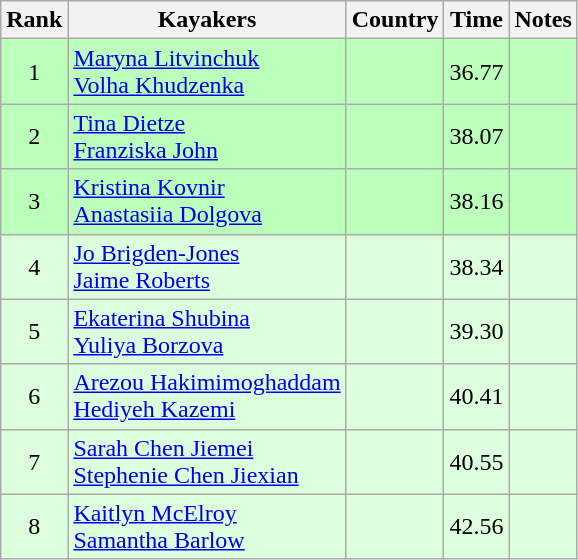<table class="wikitable" style="text-align:center">
<tr>
<th>Rank</th>
<th>Kayakers</th>
<th>Country</th>
<th>Time</th>
<th>Notes</th>
</tr>
<tr bgcolor=bbffbb>
<td>1</td>
<td align="left"><a href='#'>Maryna Litvinchuk</a><br><a href='#'>Volha Khudzenka</a></td>
<td align="left"></td>
<td>36.77</td>
<td></td>
</tr>
<tr bgcolor=bbffbb>
<td>2</td>
<td align="left"><a href='#'>Tina Dietze</a><br><a href='#'>Franziska John</a></td>
<td align="left"></td>
<td>38.07</td>
<td></td>
</tr>
<tr bgcolor=bbffbb>
<td>3</td>
<td align="left"><a href='#'>Kristina Kovnir</a><br><a href='#'>Anastasiia Dolgova</a></td>
<td align="left"></td>
<td>38.16</td>
<td></td>
</tr>
<tr bgcolor=ddffdd>
<td>4</td>
<td align="left"><a href='#'>Jo Brigden-Jones</a><br><a href='#'>Jaime Roberts</a></td>
<td align="left"></td>
<td>38.34</td>
<td></td>
</tr>
<tr bgcolor=ddffdd>
<td>5</td>
<td align="left"><a href='#'>Ekaterina Shubina</a><br><a href='#'>Yuliya Borzova</a></td>
<td align="left"></td>
<td>39.30</td>
<td></td>
</tr>
<tr bgcolor=ddffdd>
<td>6</td>
<td align="left"><a href='#'>Arezou Hakimimoghaddam</a><br><a href='#'>Hediyeh Kazemi</a></td>
<td align="left"></td>
<td>40.41</td>
<td></td>
</tr>
<tr bgcolor=ddffdd>
<td>7</td>
<td align="left"><a href='#'>Sarah Chen Jiemei</a><br><a href='#'>Stephenie Chen Jiexian</a></td>
<td align="left"></td>
<td>40.55</td>
<td></td>
</tr>
<tr bgcolor=ddffdd>
<td>8</td>
<td align="left"><a href='#'>Kaitlyn McElroy</a><br><a href='#'>Samantha Barlow</a></td>
<td align="left"></td>
<td>42.56</td>
<td></td>
</tr>
</table>
